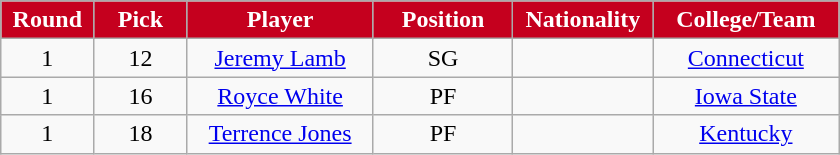<table class="wikitable sortable sortable">
<tr>
<th style="background:#c5001e; color:white; width:10%;">Round</th>
<th style="background:#c5001e; color:white; width:10%;">Pick</th>
<th style="background:#c5001e; color:white; width:20%;">Player</th>
<th style="background:#c5001e; color:white; width:15%;">Position</th>
<th style="background:#c5001e; color:white; width:15%;">Nationality</th>
<th style="background:#c5001e; color:white; width:20%;">College/Team</th>
</tr>
<tr style="text-align: center">
<td>1</td>
<td>12</td>
<td><a href='#'>Jeremy Lamb</a></td>
<td>SG</td>
<td></td>
<td><a href='#'>Connecticut</a></td>
</tr>
<tr style="text-align: center">
<td>1</td>
<td>16</td>
<td><a href='#'>Royce White</a></td>
<td>PF</td>
<td></td>
<td><a href='#'>Iowa State</a></td>
</tr>
<tr style="text-align: center">
<td>1</td>
<td>18</td>
<td><a href='#'>Terrence Jones</a></td>
<td>PF</td>
<td></td>
<td><a href='#'>Kentucky</a></td>
</tr>
</table>
